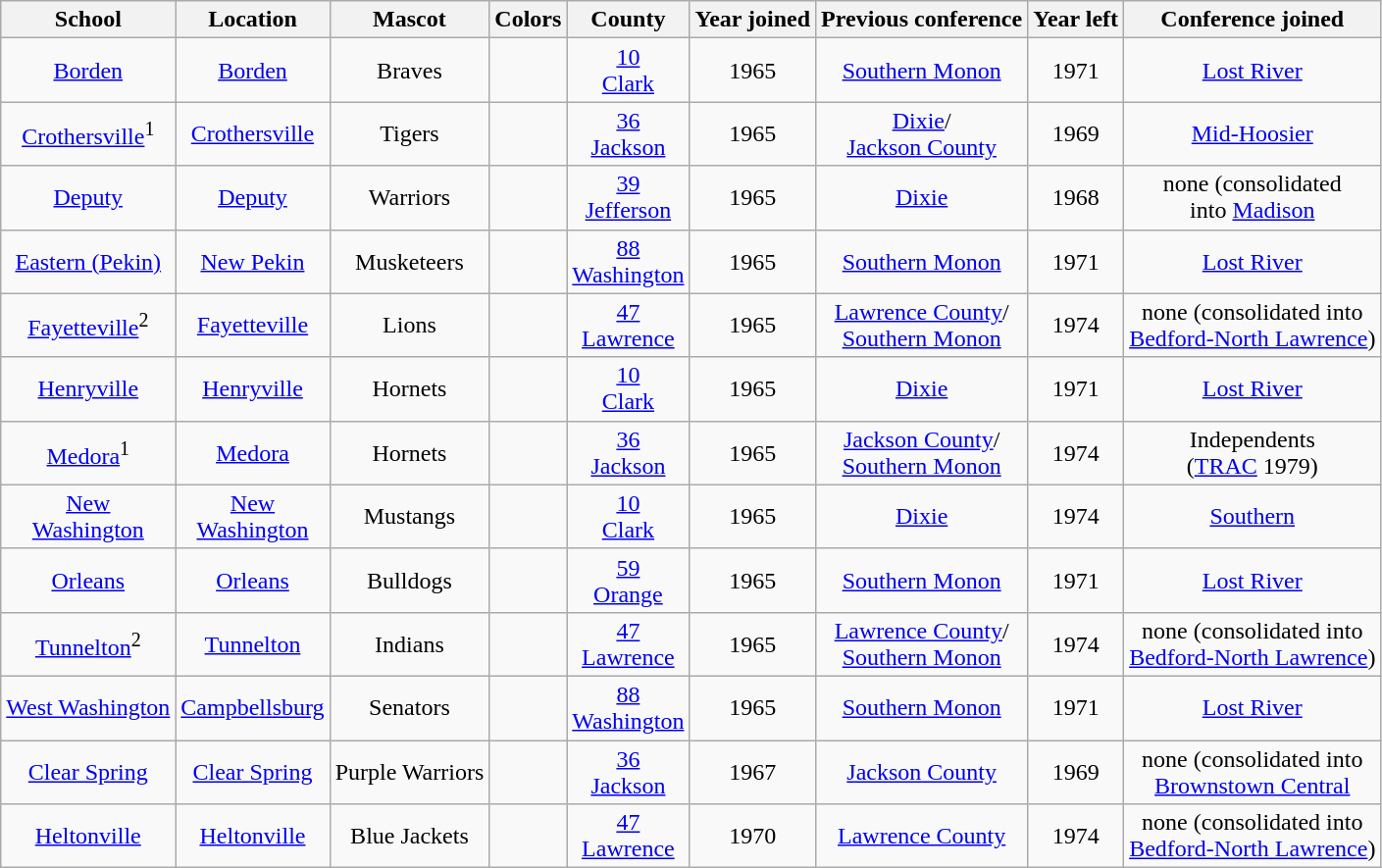<table class="wikitable" style="text-align:center;">
<tr>
<th>School</th>
<th>Location</th>
<th>Mascot</th>
<th>Colors</th>
<th>County</th>
<th>Year joined</th>
<th>Previous conference</th>
<th>Year left</th>
<th>Conference joined</th>
</tr>
<tr>
<td><a href='#'>Borden</a></td>
<td><a href='#'>Borden</a></td>
<td>Braves</td>
<td>  </td>
<td><a href='#'>10 <br> Clark</a></td>
<td>1965</td>
<td><a href='#'>Southern Monon</a></td>
<td>1971</td>
<td><a href='#'>Lost River</a></td>
</tr>
<tr>
<td><a href='#'>Crothersville</a><sup>1</sup></td>
<td><a href='#'>Crothersville</a></td>
<td>Tigers</td>
<td> </td>
<td><a href='#'>36 <br> Jackson</a></td>
<td>1965</td>
<td><a href='#'>Dixie</a>/<br><a href='#'>Jackson County</a></td>
<td>1969</td>
<td><a href='#'>Mid-Hoosier</a></td>
</tr>
<tr>
<td><a href='#'>Deputy</a></td>
<td><a href='#'>Deputy</a></td>
<td>Warriors</td>
<td> </td>
<td><a href='#'>39 <br> Jefferson</a></td>
<td>1965</td>
<td><a href='#'>Dixie</a></td>
<td>1968</td>
<td>none (consolidated <br> into <a href='#'>Madison</a></td>
</tr>
<tr>
<td><a href='#'>Eastern (Pekin)</a></td>
<td><a href='#'>New Pekin</a></td>
<td>Musketeers</td>
<td>  </td>
<td><a href='#'>88 <br> Washington</a></td>
<td>1965</td>
<td><a href='#'>Southern Monon</a></td>
<td>1971</td>
<td><a href='#'>Lost River</a></td>
</tr>
<tr>
<td><a href='#'>Fayetteville</a><sup>2</sup></td>
<td><a href='#'>Fayetteville</a></td>
<td>Lions</td>
<td>  </td>
<td><a href='#'>47 <br> Lawrence</a></td>
<td>1965</td>
<td><a href='#'>Lawrence County</a>/<br><a href='#'>Southern Monon</a></td>
<td>1974</td>
<td>none (consolidated into <br> <a href='#'>Bedford-North Lawrence</a>)</td>
</tr>
<tr>
<td><a href='#'>Henryville</a></td>
<td><a href='#'>Henryville</a></td>
<td>Hornets</td>
<td>  </td>
<td><a href='#'>10 <br> Clark</a></td>
<td>1965</td>
<td><a href='#'>Dixie</a></td>
<td>1971</td>
<td><a href='#'>Lost River</a></td>
</tr>
<tr>
<td><a href='#'>Medora</a><sup>1</sup></td>
<td><a href='#'>Medora</a></td>
<td>Hornets</td>
<td> </td>
<td><a href='#'>36 <br> Jackson</a></td>
<td>1965</td>
<td><a href='#'>Jackson County</a>/<br><a href='#'>Southern Monon</a></td>
<td>1974</td>
<td>Independents<br>(<a href='#'>TRAC</a> 1979)</td>
</tr>
<tr>
<td><a href='#'>New <br> Washington</a></td>
<td><a href='#'>New <br> Washington</a></td>
<td>Mustangs</td>
<td>  </td>
<td><a href='#'>10 <br> Clark</a></td>
<td>1965</td>
<td><a href='#'>Dixie</a></td>
<td>1974</td>
<td><a href='#'>Southern</a></td>
</tr>
<tr>
<td><a href='#'>Orleans</a></td>
<td><a href='#'>Orleans</a></td>
<td>Bulldogs</td>
<td>  </td>
<td><a href='#'>59 <br> Orange</a></td>
<td>1965</td>
<td><a href='#'>Southern Monon</a></td>
<td>1971</td>
<td><a href='#'>Lost River</a></td>
</tr>
<tr>
<td><a href='#'>Tunnelton</a><sup>2</sup></td>
<td><a href='#'>Tunnelton</a></td>
<td>Indians</td>
<td> </td>
<td><a href='#'>47 <br> Lawrence</a></td>
<td>1965</td>
<td><a href='#'>Lawrence County</a>/<br><a href='#'>Southern Monon</a></td>
<td>1974</td>
<td>none (consolidated into <br> <a href='#'>Bedford-North Lawrence</a>)</td>
</tr>
<tr>
<td><a href='#'>West Washington</a></td>
<td><a href='#'>Campbellsburg</a></td>
<td>Senators</td>
<td>  </td>
<td><a href='#'>88 <br> Washington</a></td>
<td>1965</td>
<td><a href='#'>Southern Monon</a></td>
<td>1971</td>
<td><a href='#'>Lost River</a></td>
</tr>
<tr>
<td><a href='#'>Clear Spring</a></td>
<td><a href='#'>Clear Spring</a></td>
<td>Purple Warriors</td>
<td>  </td>
<td><a href='#'>36 <br> Jackson</a></td>
<td>1967</td>
<td><a href='#'>Jackson County</a></td>
<td>1969</td>
<td>none (consolidated into <br> <a href='#'>Brownstown Central</a></td>
</tr>
<tr>
<td><a href='#'>Heltonville</a></td>
<td><a href='#'>Heltonville</a></td>
<td>Blue Jackets</td>
<td> </td>
<td><a href='#'>47 <br> Lawrence</a></td>
<td>1970</td>
<td><a href='#'>Lawrence County</a></td>
<td>1974</td>
<td>none (consolidated into <br> <a href='#'>Bedford-North Lawrence</a>)</td>
</tr>
</table>
